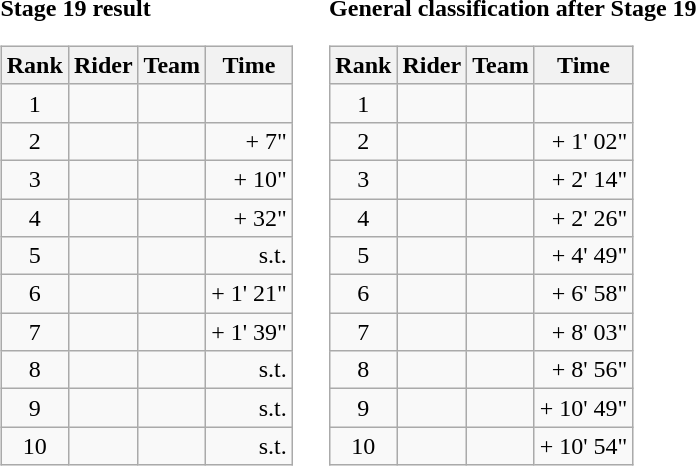<table>
<tr>
<td><strong>Stage 19 result</strong><br><table class="wikitable">
<tr>
<th scope="col">Rank</th>
<th scope="col">Rider</th>
<th scope="col">Team</th>
<th scope="col">Time</th>
</tr>
<tr>
<td style="text-align:center;">1</td>
<td></td>
<td></td>
<td style="text-align:right;"></td>
</tr>
<tr>
<td style="text-align:center;">2</td>
<td></td>
<td></td>
<td style="text-align:right;">+ 7"</td>
</tr>
<tr>
<td style="text-align:center;">3</td>
<td></td>
<td></td>
<td style="text-align:right;">+ 10"</td>
</tr>
<tr>
<td style="text-align:center;">4</td>
<td></td>
<td></td>
<td style="text-align:right;">+ 32"</td>
</tr>
<tr>
<td style="text-align:center;">5</td>
<td></td>
<td></td>
<td style="text-align:right;">s.t.</td>
</tr>
<tr>
<td style="text-align:center;">6</td>
<td></td>
<td></td>
<td style="text-align:right;">+ 1' 21"</td>
</tr>
<tr>
<td style="text-align:center;">7</td>
<td></td>
<td></td>
<td style="text-align:right;">+ 1' 39"</td>
</tr>
<tr>
<td style="text-align:center;">8</td>
<td></td>
<td></td>
<td style="text-align:right;">s.t.</td>
</tr>
<tr>
<td style="text-align:center;">9</td>
<td></td>
<td></td>
<td style="text-align:right;">s.t.</td>
</tr>
<tr>
<td style="text-align:center;">10</td>
<td></td>
<td></td>
<td style="text-align:right;">s.t.</td>
</tr>
</table>
</td>
<td></td>
<td><strong>General classification after Stage 19</strong><br><table class="wikitable">
<tr>
<th scope="col">Rank</th>
<th scope="col">Rider</th>
<th scope="col">Team</th>
<th scope="col">Time</th>
</tr>
<tr>
<td style="text-align:center;">1</td>
<td></td>
<td></td>
<td style="text-align:right;"></td>
</tr>
<tr>
<td style="text-align:center;">2</td>
<td></td>
<td></td>
<td style="text-align:right;">+ 1' 02"</td>
</tr>
<tr>
<td style="text-align:center;">3</td>
<td></td>
<td></td>
<td style="text-align:right;">+ 2' 14"</td>
</tr>
<tr>
<td style="text-align:center;">4</td>
<td></td>
<td></td>
<td style="text-align:right;">+ 2' 26"</td>
</tr>
<tr>
<td style="text-align:center;">5</td>
<td></td>
<td></td>
<td style="text-align:right;">+ 4' 49"</td>
</tr>
<tr>
<td style="text-align:center;">6</td>
<td></td>
<td></td>
<td style="text-align:right;">+ 6' 58"</td>
</tr>
<tr>
<td style="text-align:center;">7</td>
<td></td>
<td></td>
<td style="text-align:right;">+ 8' 03"</td>
</tr>
<tr>
<td style="text-align:center;">8</td>
<td></td>
<td></td>
<td style="text-align:right;">+ 8' 56"</td>
</tr>
<tr>
<td style="text-align:center;">9</td>
<td></td>
<td></td>
<td style="text-align:right;">+ 10' 49"</td>
</tr>
<tr>
<td style="text-align:center;">10</td>
<td></td>
<td></td>
<td style="text-align:right;">+ 10' 54"</td>
</tr>
</table>
</td>
</tr>
</table>
